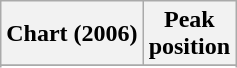<table class="wikitable sortable plainrowheaders">
<tr>
<th scope="col">Chart (2006)</th>
<th scope="col">Peak<br>position</th>
</tr>
<tr>
</tr>
<tr>
</tr>
<tr>
</tr>
<tr>
</tr>
<tr>
</tr>
<tr>
</tr>
<tr>
</tr>
<tr>
</tr>
<tr>
</tr>
<tr>
</tr>
<tr>
</tr>
</table>
